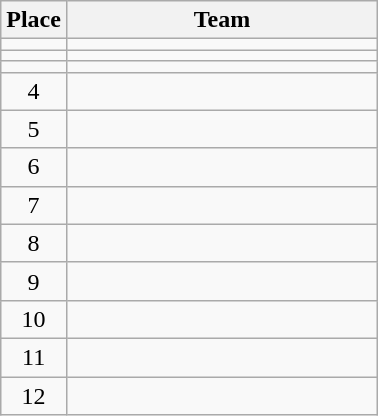<table class="wikitable" style="text-align:center;">
<tr>
<th width=30>Place</th>
<th width=200>Team</th>
</tr>
<tr>
<td></td>
<td align="left"></td>
</tr>
<tr>
<td></td>
<td align="left"></td>
</tr>
<tr>
<td></td>
<td align="left"></td>
</tr>
<tr>
<td>4</td>
<td align="left"></td>
</tr>
<tr>
<td>5</td>
<td align="left"></td>
</tr>
<tr>
<td>6</td>
<td align="left"></td>
</tr>
<tr>
<td>7</td>
<td align="left"></td>
</tr>
<tr>
<td>8</td>
<td align="left"></td>
</tr>
<tr>
<td>9</td>
<td align="left"></td>
</tr>
<tr>
<td>10</td>
<td align="left"></td>
</tr>
<tr>
<td>11</td>
<td align="left"></td>
</tr>
<tr>
<td>12</td>
<td align="left"></td>
</tr>
</table>
